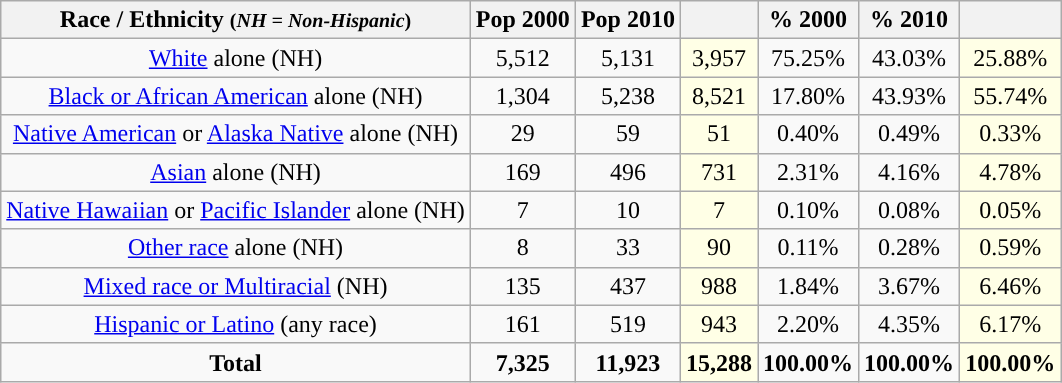<table class="wikitable" style="text-align:center;">
<tr>
<th>Race / Ethnicity <small>(<em>NH = Non-Hispanic</em>)</small></th>
<th>Pop 2000</th>
<th>Pop 2010</th>
<th></th>
<th>% 2000</th>
<th>% 2010</th>
<th></th>
</tr>
<tr>
<td><a href='#'>White</a> alone (NH)</td>
<td>5,512</td>
<td>5,131</td>
<td style='background: #ffffe6;'>3,957</td>
<td>75.25%</td>
<td>43.03%</td>
<td style='background: #ffffe6;'>25.88%</td>
</tr>
<tr>
<td><a href='#'>Black or African American</a> alone (NH)</td>
<td>1,304</td>
<td>5,238</td>
<td style='background: #ffffe6;'>8,521</td>
<td>17.80%</td>
<td>43.93%</td>
<td style='background: #ffffe6;'>55.74%</td>
</tr>
<tr>
<td><a href='#'>Native American</a> or <a href='#'>Alaska Native</a> alone (NH)</td>
<td>29</td>
<td>59</td>
<td style='background: #ffffe6;'>51</td>
<td>0.40%</td>
<td>0.49%</td>
<td style='background: #ffffe6;'>0.33%</td>
</tr>
<tr>
<td><a href='#'>Asian</a> alone (NH)</td>
<td>169</td>
<td>496</td>
<td style='background: #ffffe6;'>731</td>
<td>2.31%</td>
<td>4.16%</td>
<td style='background: #ffffe6;'>4.78%</td>
</tr>
<tr>
<td><a href='#'>Native Hawaiian</a> or <a href='#'>Pacific Islander</a> alone (NH)</td>
<td>7</td>
<td>10</td>
<td style='background: #ffffe6;'>7</td>
<td>0.10%</td>
<td>0.08%</td>
<td style='background: #ffffe6;'>0.05%</td>
</tr>
<tr>
<td><a href='#'>Other race</a> alone (NH)</td>
<td>8</td>
<td>33</td>
<td style='background: #ffffe6;'>90</td>
<td>0.11%</td>
<td>0.28%</td>
<td style='background: #ffffe6;'>0.59%</td>
</tr>
<tr>
<td><a href='#'>Mixed race or Multiracial</a> (NH)</td>
<td>135</td>
<td>437</td>
<td style='background: #ffffe6;'>988</td>
<td>1.84%</td>
<td>3.67%</td>
<td style='background: #ffffe6;'>6.46%</td>
</tr>
<tr>
<td><a href='#'>Hispanic or Latino</a> (any race)</td>
<td>161</td>
<td>519</td>
<td style='background: #ffffe6;'>943</td>
<td>2.20%</td>
<td>4.35%</td>
<td style='background: #ffffe6;'>6.17%</td>
</tr>
<tr>
<td><strong>Total</strong></td>
<td><strong>7,325</strong></td>
<td><strong>11,923</strong></td>
<td style='background: #ffffe6;'><strong>15,288</strong></td>
<td><strong>100.00%</strong></td>
<td><strong>100.00%</strong></td>
<td style='background: #ffffe6;'><strong>100.00%</strong></td>
</tr>
</table>
